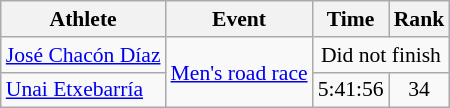<table class=wikitable style="font-size:90%">
<tr>
<th>Athlete</th>
<th>Event</th>
<th>Time</th>
<th>Rank</th>
</tr>
<tr align=center>
<td align=left><a href='#'>José Chacón Díaz</a></td>
<td align=left rowspan=2><a href='#'>Men's road race</a></td>
<td colspan=2>Did not finish</td>
</tr>
<tr align=center>
<td align=left><a href='#'>Unai Etxebarría</a></td>
<td>5:41:56</td>
<td>34</td>
</tr>
</table>
